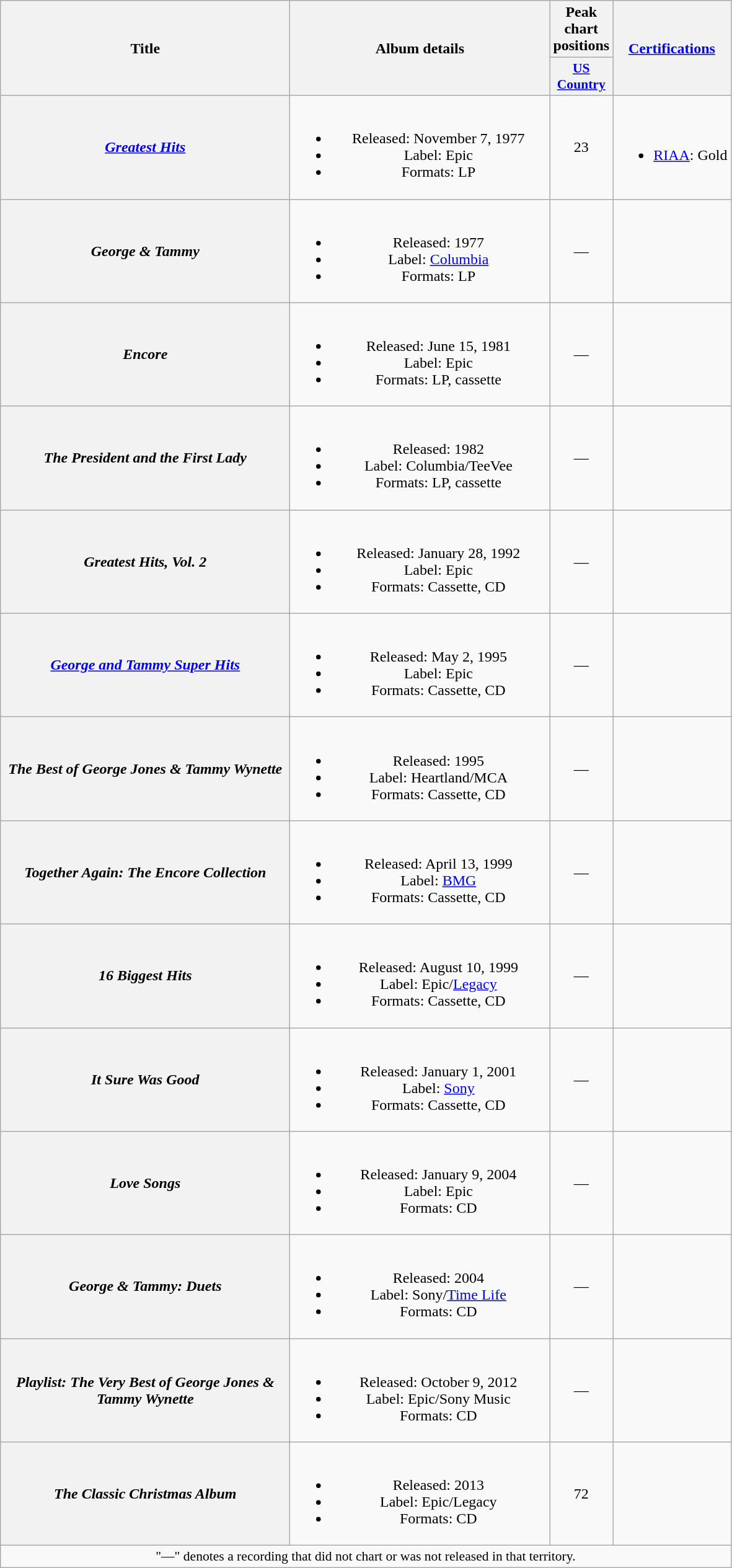<table class="wikitable plainrowheaders" style="text-align:center;" border="1">
<tr>
<th scope="col" rowspan="2" style="width:19em;">Title</th>
<th scope="col" rowspan="2" style="width:17em;">Album details</th>
<th scope="col" colspan="1">Peak chart positions</th>
<th scope="col" rowspan="2"><a href='#'>Certifications</a></th>
</tr>
<tr>
<th scope="col" style="width:2em;font-size:90%;"><a href='#'>US<br>Country</a><br></th>
</tr>
<tr>
<th scope="row"><em><a href='#'>Greatest Hits</a></em></th>
<td><br><ul><li>Released: November 7, 1977</li><li>Label: Epic</li><li>Formats: LP</li></ul></td>
<td>23</td>
<td><br><ul><li><a href='#'>RIAA</a>: Gold</li></ul></td>
</tr>
<tr>
<th scope="row"><em>George & Tammy</em></th>
<td><br><ul><li>Released: 1977</li><li>Label: <a href='#'>Columbia</a></li><li>Formats: LP</li></ul></td>
<td>—</td>
</tr>
<tr>
<th scope="row"><em>Encore</em></th>
<td><br><ul><li>Released: June 15, 1981</li><li>Label: Epic</li><li>Formats: LP, cassette</li></ul></td>
<td>—</td>
<td></td>
</tr>
<tr>
<th scope="row"><em>The President and the First Lady</em></th>
<td><br><ul><li>Released: 1982</li><li>Label: Columbia/TeeVee</li><li>Formats: LP, cassette</li></ul></td>
<td>—</td>
<td></td>
</tr>
<tr>
<th scope="row"><em>Greatest Hits, Vol. 2</em></th>
<td><br><ul><li>Released: January 28, 1992</li><li>Label: Epic</li><li>Formats: Cassette, CD</li></ul></td>
<td>—</td>
<td></td>
</tr>
<tr>
<th scope="row"><em><a href='#'>George and Tammy Super Hits</a></em></th>
<td><br><ul><li>Released: May 2, 1995</li><li>Label: Epic</li><li>Formats: Cassette, CD</li></ul></td>
<td>—</td>
<td></td>
</tr>
<tr>
<th scope="row"><em>The Best of George Jones & Tammy Wynette</em></th>
<td><br><ul><li>Released: 1995</li><li>Label: Heartland/MCA</li><li>Formats: Cassette, CD</li></ul></td>
<td>—</td>
<td></td>
</tr>
<tr>
<th scope="row"><em>Together Again: The Encore Collection</em></th>
<td><br><ul><li>Released: April 13, 1999</li><li>Label: <a href='#'>BMG</a></li><li>Formats: Cassette, CD</li></ul></td>
<td>—</td>
<td></td>
</tr>
<tr>
<th scope="row"><em>16 Biggest Hits</em></th>
<td><br><ul><li>Released: August 10, 1999</li><li>Label: Epic/<a href='#'>Legacy</a></li><li>Formats: Cassette, CD</li></ul></td>
<td>—</td>
<td></td>
</tr>
<tr>
<th scope="row"><em>It Sure Was Good</em></th>
<td><br><ul><li>Released: January 1, 2001</li><li>Label: <a href='#'>Sony</a></li><li>Formats: Cassette, CD</li></ul></td>
<td>—</td>
<td></td>
</tr>
<tr>
<th scope="row"><em>Love Songs</em></th>
<td><br><ul><li>Released: January 9, 2004</li><li>Label: Epic</li><li>Formats: CD</li></ul></td>
<td>—</td>
<td></td>
</tr>
<tr>
<th scope="row"><em>George & Tammy: Duets</em></th>
<td><br><ul><li>Released: 2004</li><li>Label: Sony/<a href='#'>Time Life</a></li><li>Formats: CD</li></ul></td>
<td>—</td>
<td></td>
</tr>
<tr>
<th scope="row"><em>Playlist: The Very Best of George Jones & Tammy Wynette</em></th>
<td><br><ul><li>Released: October 9, 2012</li><li>Label: Epic/Sony Music</li><li>Formats: CD</li></ul></td>
<td>—</td>
<td></td>
</tr>
<tr>
<th scope="row"><em>The Classic Christmas Album</em></th>
<td><br><ul><li>Released: 2013</li><li>Label: Epic/Legacy</li><li>Formats: CD</li></ul></td>
<td>72</td>
<td></td>
</tr>
<tr>
<td colspan="4" style="font-size:90%">"—" denotes a recording that did not chart or was not released in that territory.</td>
</tr>
</table>
